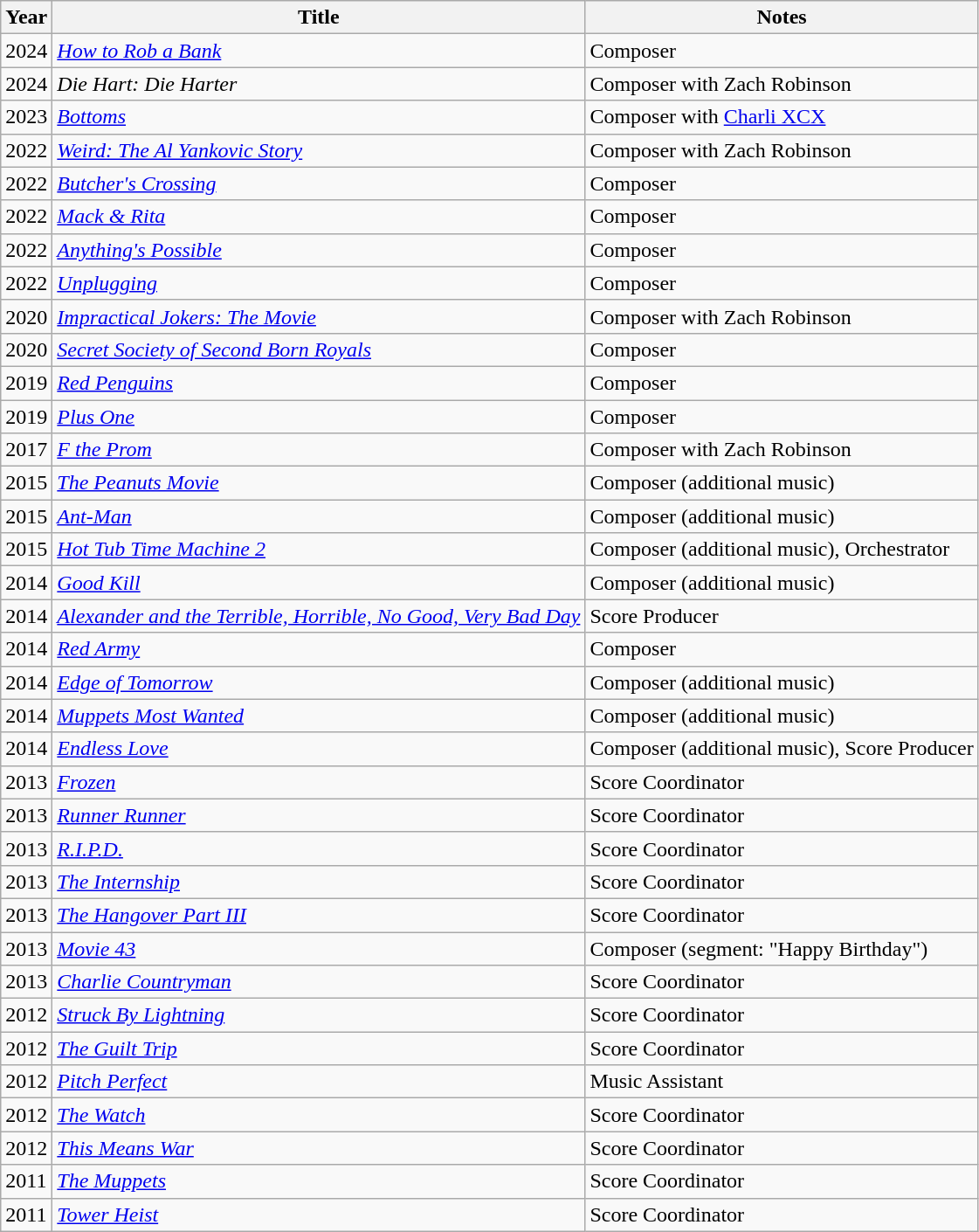<table class="wikitable">
<tr>
<th>Year</th>
<th>Title</th>
<th>Notes</th>
</tr>
<tr>
<td>2024</td>
<td><em><a href='#'>How to Rob a Bank</a></em></td>
<td>Composer</td>
</tr>
<tr>
<td>2024</td>
<td><em>Die Hart: Die Harter</em></td>
<td>Composer with Zach Robinson</td>
</tr>
<tr>
<td>2023</td>
<td><em><a href='#'>Bottoms</a></em></td>
<td>Composer with <a href='#'>Charli XCX</a></td>
</tr>
<tr>
<td>2022</td>
<td><em><a href='#'>Weird: The Al Yankovic Story</a></em></td>
<td>Composer with Zach Robinson</td>
</tr>
<tr>
<td>2022</td>
<td><em><a href='#'>Butcher's Crossing</a></em></td>
<td>Composer</td>
</tr>
<tr>
<td>2022</td>
<td><em><a href='#'>Mack & Rita</a></em></td>
<td>Composer</td>
</tr>
<tr>
<td>2022</td>
<td><em><a href='#'>Anything's Possible</a></em></td>
<td>Composer</td>
</tr>
<tr>
<td>2022</td>
<td><em><a href='#'>Unplugging</a></em></td>
<td>Composer</td>
</tr>
<tr>
<td>2020</td>
<td><em><a href='#'>Impractical Jokers: The Movie</a></em></td>
<td>Composer with Zach Robinson</td>
</tr>
<tr>
<td>2020</td>
<td><em><a href='#'>Secret Society of Second Born Royals</a></em></td>
<td>Composer</td>
</tr>
<tr>
<td>2019</td>
<td><em><a href='#'>Red Penguins</a></em></td>
<td>Composer</td>
</tr>
<tr>
<td>2019</td>
<td><em><a href='#'>Plus One</a></em></td>
<td>Composer</td>
</tr>
<tr>
<td>2017</td>
<td><em><a href='#'>F the Prom</a></em></td>
<td>Composer with Zach Robinson</td>
</tr>
<tr>
<td>2015</td>
<td><em><a href='#'>The Peanuts Movie</a></em></td>
<td>Composer (additional music)</td>
</tr>
<tr>
<td>2015</td>
<td><a href='#'><em>Ant-Man</em></a></td>
<td>Composer (additional music)</td>
</tr>
<tr>
<td>2015</td>
<td><em><a href='#'>Hot Tub Time Machine 2</a></em></td>
<td>Composer (additional music), Orchestrator</td>
</tr>
<tr>
<td>2014</td>
<td><em><a href='#'>Good Kill</a></em></td>
<td>Composer (additional music)</td>
</tr>
<tr>
<td>2014</td>
<td><a href='#'><em>Alexander and the Terrible, Horrible, No Good, Very Bad Day</em></a></td>
<td>Score Producer</td>
</tr>
<tr>
<td>2014</td>
<td><em><a href='#'>Red Army</a></em></td>
<td>Composer</td>
</tr>
<tr>
<td>2014</td>
<td><em><a href='#'>Edge of Tomorrow</a></em></td>
<td>Composer (additional music)</td>
</tr>
<tr>
<td>2014</td>
<td><em><a href='#'>Muppets Most Wanted</a></em></td>
<td>Composer (additional music)</td>
</tr>
<tr>
<td>2014</td>
<td><a href='#'><em>Endless Love</em></a></td>
<td>Composer (additional music), Score Producer</td>
</tr>
<tr>
<td>2013</td>
<td><a href='#'><em>Frozen</em></a></td>
<td>Score Coordinator</td>
</tr>
<tr>
<td>2013</td>
<td><a href='#'><em>Runner Runner</em></a></td>
<td>Score Coordinator</td>
</tr>
<tr>
<td>2013</td>
<td><em><a href='#'>R.I.P.D.</a></em></td>
<td>Score Coordinator</td>
</tr>
<tr>
<td>2013</td>
<td><em><a href='#'>The Internship</a></em></td>
<td>Score Coordinator</td>
</tr>
<tr>
<td>2013</td>
<td><em><a href='#'>The Hangover Part III</a></em></td>
<td>Score Coordinator</td>
</tr>
<tr>
<td>2013</td>
<td><em><a href='#'>Movie 43</a></em></td>
<td>Composer (segment: "Happy Birthday")</td>
</tr>
<tr>
<td>2013</td>
<td><em><a href='#'>Charlie Countryman</a></em></td>
<td>Score Coordinator</td>
</tr>
<tr>
<td>2012</td>
<td><a href='#'><em>Struck By Lightning</em></a></td>
<td>Score Coordinator</td>
</tr>
<tr>
<td>2012</td>
<td><em><a href='#'>The Guilt Trip</a></em></td>
<td>Score Coordinator</td>
</tr>
<tr>
<td>2012</td>
<td><em><a href='#'>Pitch Perfect</a></em></td>
<td>Music Assistant</td>
</tr>
<tr>
<td>2012</td>
<td><a href='#'><em>The Watch</em></a></td>
<td>Score Coordinator</td>
</tr>
<tr>
<td>2012</td>
<td><a href='#'><em>This Means War</em></a></td>
<td>Score Coordinator</td>
</tr>
<tr>
<td>2011</td>
<td><a href='#'><em>The Muppets</em></a></td>
<td>Score Coordinator</td>
</tr>
<tr>
<td>2011</td>
<td><em><a href='#'>Tower Heist</a></em></td>
<td>Score Coordinator</td>
</tr>
</table>
